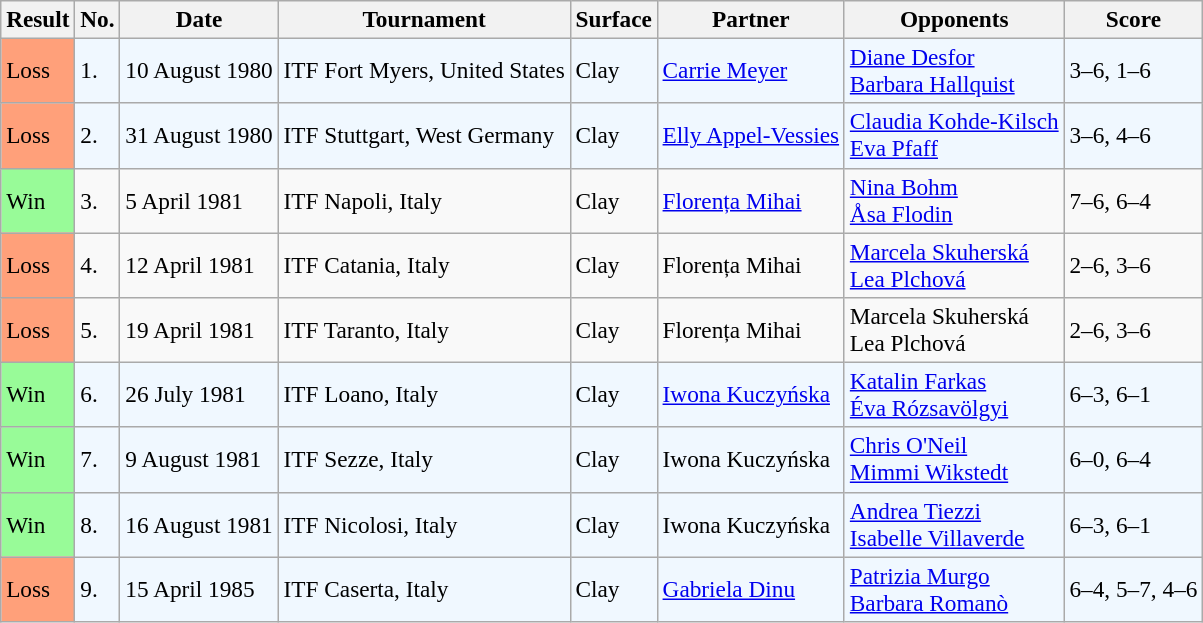<table class="sortable wikitable" style="font-size:97%;">
<tr>
<th>Result</th>
<th>No.</th>
<th>Date</th>
<th>Tournament</th>
<th>Surface</th>
<th>Partner</th>
<th>Opponents</th>
<th>Score</th>
</tr>
<tr style="background:#f0f8ff;">
<td style="background:#ffa07a;">Loss</td>
<td>1.</td>
<td>10 August 1980</td>
<td>ITF Fort Myers, United States</td>
<td>Clay</td>
<td> <a href='#'>Carrie Meyer</a></td>
<td> <a href='#'>Diane Desfor</a> <br>  <a href='#'>Barbara Hallquist</a></td>
<td>3–6, 1–6</td>
</tr>
<tr style="background:#f0f8ff;">
<td style="background:#ffa07a;">Loss</td>
<td>2.</td>
<td>31 August 1980</td>
<td>ITF Stuttgart, West Germany</td>
<td>Clay</td>
<td> <a href='#'>Elly Appel-Vessies</a></td>
<td> <a href='#'>Claudia Kohde-Kilsch</a> <br>  <a href='#'>Eva Pfaff</a></td>
<td>3–6, 4–6</td>
</tr>
<tr>
<td style="background:#98fb98;">Win</td>
<td>3.</td>
<td>5 April 1981</td>
<td>ITF Napoli, Italy</td>
<td>Clay</td>
<td> <a href='#'>Florența Mihai</a></td>
<td> <a href='#'>Nina Bohm</a> <br>  <a href='#'>Åsa Flodin</a></td>
<td>7–6, 6–4</td>
</tr>
<tr>
<td style="background:#ffa07a;">Loss</td>
<td>4.</td>
<td>12 April 1981</td>
<td>ITF Catania, Italy</td>
<td>Clay</td>
<td> Florența Mihai</td>
<td> <a href='#'>Marcela Skuherská</a> <br>  <a href='#'>Lea Plchová</a></td>
<td>2–6, 3–6</td>
</tr>
<tr>
<td style="background:#ffa07a;">Loss</td>
<td>5.</td>
<td>19 April 1981</td>
<td>ITF Taranto, Italy</td>
<td>Clay</td>
<td> Florența Mihai</td>
<td> Marcela Skuherská <br>  Lea Plchová</td>
<td>2–6, 3–6</td>
</tr>
<tr style="background:#f0f8ff;">
<td style="background:#98fb98;">Win</td>
<td>6.</td>
<td>26 July 1981</td>
<td>ITF Loano, Italy</td>
<td>Clay</td>
<td> <a href='#'>Iwona Kuczyńska</a></td>
<td> <a href='#'>Katalin Farkas</a> <br>  <a href='#'>Éva Rózsavölgyi</a></td>
<td>6–3, 6–1</td>
</tr>
<tr style="background:#f0f8ff;">
<td style="background:#98fb98;">Win</td>
<td>7.</td>
<td>9 August 1981</td>
<td>ITF Sezze, Italy</td>
<td>Clay</td>
<td> Iwona Kuczyńska</td>
<td> <a href='#'>Chris O'Neil</a> <br>  <a href='#'>Mimmi Wikstedt</a></td>
<td>6–0, 6–4</td>
</tr>
<tr style="background:#f0f8ff;">
<td style="background:#98fb98;">Win</td>
<td>8.</td>
<td>16 August 1981</td>
<td>ITF Nicolosi, Italy</td>
<td>Clay</td>
<td> Iwona Kuczyńska</td>
<td> <a href='#'>Andrea Tiezzi</a> <br>  <a href='#'>Isabelle Villaverde</a></td>
<td>6–3, 6–1</td>
</tr>
<tr style="background:#f0f8ff;">
<td style="background:#ffa07a;">Loss</td>
<td>9.</td>
<td>15 April 1985</td>
<td>ITF Caserta, Italy</td>
<td>Clay</td>
<td> <a href='#'>Gabriela Dinu</a></td>
<td> <a href='#'>Patrizia Murgo</a> <br>  <a href='#'>Barbara Romanò</a></td>
<td>6–4, 5–7, 4–6</td>
</tr>
</table>
